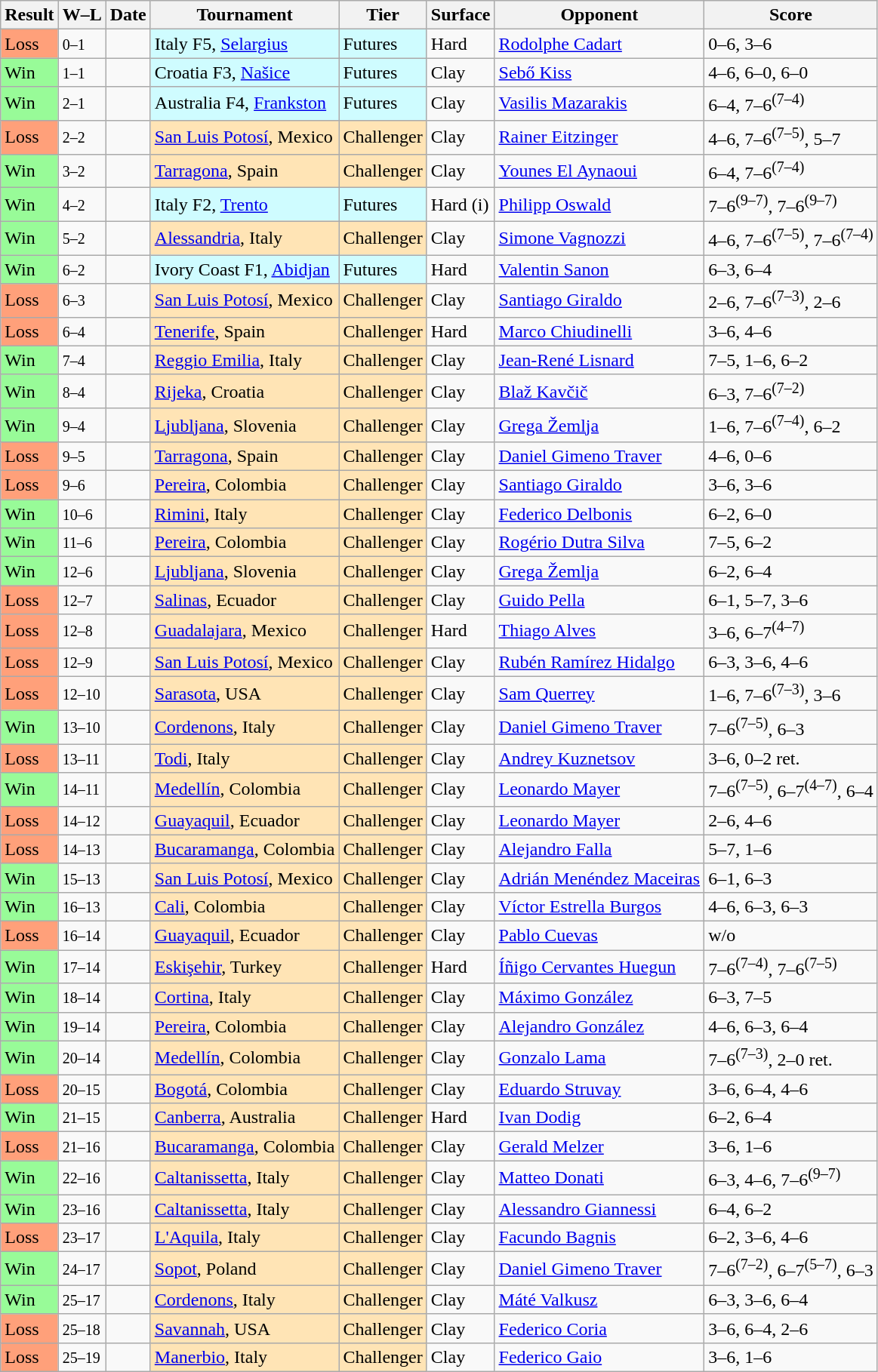<table class="sortable wikitable">
<tr>
<th>Result</th>
<th class="unsortable">W–L</th>
<th>Date</th>
<th>Tournament</th>
<th>Tier</th>
<th>Surface</th>
<th>Opponent</th>
<th class="unsortable">Score</th>
</tr>
<tr>
<td bgcolor=ffa07a>Loss</td>
<td><small>0–1</small></td>
<td></td>
<td style="background:#cffcff;">Italy F5, <a href='#'>Selargius</a></td>
<td style="background:#cffcff;">Futures</td>
<td>Hard</td>
<td> <a href='#'>Rodolphe Cadart</a></td>
<td>0–6, 3–6</td>
</tr>
<tr>
<td bgcolor=98fb98>Win</td>
<td><small>1–1</small></td>
<td></td>
<td style="background:#cffcff;">Croatia F3, <a href='#'>Našice</a></td>
<td style="background:#cffcff;">Futures</td>
<td>Clay</td>
<td> <a href='#'>Sebő Kiss</a></td>
<td>4–6, 6–0, 6–0</td>
</tr>
<tr>
<td bgcolor=98fb98>Win</td>
<td><small>2–1</small></td>
<td></td>
<td style="background:#cffcff;">Australia F4, <a href='#'>Frankston</a></td>
<td style="background:#cffcff;">Futures</td>
<td>Clay</td>
<td> <a href='#'>Vasilis Mazarakis</a></td>
<td>6–4, 7–6<sup>(7–4)</sup></td>
</tr>
<tr>
<td bgcolor=ffa07a>Loss</td>
<td><small>2–2</small></td>
<td></td>
<td style="background:moccasin;"><a href='#'>San Luis Potosí</a>, Mexico</td>
<td style="background:moccasin;">Challenger</td>
<td>Clay</td>
<td> <a href='#'>Rainer Eitzinger</a></td>
<td>4–6, 7–6<sup>(7–5)</sup>, 5–7</td>
</tr>
<tr>
<td bgcolor=98FB98>Win</td>
<td><small>3–2</small></td>
<td></td>
<td style="background:moccasin;"><a href='#'>Tarragona</a>, Spain</td>
<td style="background:moccasin;">Challenger</td>
<td>Clay</td>
<td> <a href='#'>Younes El Aynaoui</a></td>
<td>6–4, 7–6<sup>(7–4)</sup></td>
</tr>
<tr>
<td bgcolor=98fb98>Win</td>
<td><small>4–2</small></td>
<td></td>
<td style="background:#cffcff;">Italy F2, <a href='#'>Trento</a></td>
<td style="background:#cffcff;">Futures</td>
<td>Hard (i)</td>
<td> <a href='#'>Philipp Oswald</a></td>
<td>7–6<sup>(9–7)</sup>, 7–6<sup>(9–7)</sup></td>
</tr>
<tr>
<td bgcolor=98fb98>Win</td>
<td><small>5–2</small></td>
<td></td>
<td style="background:moccasin;"><a href='#'>Alessandria</a>, Italy</td>
<td style="background:moccasin;">Challenger</td>
<td>Clay</td>
<td> <a href='#'>Simone Vagnozzi</a></td>
<td>4–6, 7–6<sup>(7–5)</sup>, 7–6<sup>(7–4)</sup></td>
</tr>
<tr>
<td bgcolor=98FB98>Win</td>
<td><small>6–2</small></td>
<td></td>
<td style="background:#cffcff;">Ivory Coast F1, <a href='#'>Abidjan</a></td>
<td style="background:#cffcff;">Futures</td>
<td>Hard</td>
<td> <a href='#'>Valentin Sanon</a></td>
<td>6–3, 6–4</td>
</tr>
<tr>
<td bgcolor=ffa07a>Loss</td>
<td><small>6–3</small></td>
<td><a href='#'></a></td>
<td style="background:moccasin;"><a href='#'>San Luis Potosí</a>, Mexico</td>
<td style="background:moccasin;">Challenger</td>
<td>Clay</td>
<td> <a href='#'>Santiago Giraldo</a></td>
<td>2–6, 7–6<sup>(7–3)</sup>, 2–6</td>
</tr>
<tr>
<td bgcolor=ffa07a>Loss</td>
<td><small>6–4</small></td>
<td><a href='#'></a></td>
<td style="background:moccasin;"><a href='#'>Tenerife</a>, Spain</td>
<td style="background:moccasin;">Challenger</td>
<td>Hard</td>
<td> <a href='#'>Marco Chiudinelli</a></td>
<td>3–6, 4–6</td>
</tr>
<tr>
<td bgcolor=98FB98>Win</td>
<td><small>7–4</small></td>
<td><a href='#'></a></td>
<td style="background:moccasin;"><a href='#'>Reggio Emilia</a>, Italy</td>
<td style="background:moccasin;">Challenger</td>
<td>Clay</td>
<td> <a href='#'>Jean-René Lisnard</a></td>
<td>7–5, 1–6, 6–2</td>
</tr>
<tr>
<td bgcolor=98FB98>Win</td>
<td><small>8–4</small></td>
<td><a href='#'></a></td>
<td style="background:moccasin;"><a href='#'>Rijeka</a>, Croatia</td>
<td style="background:moccasin;">Challenger</td>
<td>Clay</td>
<td> <a href='#'>Blaž Kavčič</a></td>
<td>6–3, 7–6<sup>(7–2)</sup></td>
</tr>
<tr>
<td bgcolor=98FB98>Win</td>
<td><small>9–4</small></td>
<td><a href='#'></a></td>
<td style="background:moccasin;"><a href='#'>Ljubljana</a>, Slovenia</td>
<td style="background:moccasin;">Challenger</td>
<td>Clay</td>
<td> <a href='#'>Grega Žemlja</a></td>
<td>1–6, 7–6<sup>(7–4)</sup>, 6–2</td>
</tr>
<tr>
<td bgcolor=ffa07a>Loss</td>
<td><small>9–5</small></td>
<td><a href='#'></a></td>
<td style="background:moccasin;"><a href='#'>Tarragona</a>, Spain</td>
<td style="background:moccasin;">Challenger</td>
<td>Clay</td>
<td> <a href='#'>Daniel Gimeno Traver</a></td>
<td>4–6, 0–6</td>
</tr>
<tr>
<td bgcolor=ffa07a>Loss</td>
<td><small>9–6</small></td>
<td><a href='#'></a></td>
<td style="background:moccasin;"><a href='#'>Pereira</a>, Colombia</td>
<td style="background:moccasin;">Challenger</td>
<td>Clay</td>
<td> <a href='#'>Santiago Giraldo</a></td>
<td>3–6, 3–6</td>
</tr>
<tr>
<td bgcolor=98FB98>Win</td>
<td><small>10–6</small></td>
<td><a href='#'></a></td>
<td style="background:moccasin;"><a href='#'>Rimini</a>, Italy</td>
<td style="background:moccasin;">Challenger</td>
<td>Clay</td>
<td> <a href='#'>Federico Delbonis</a></td>
<td>6–2, 6–0</td>
</tr>
<tr>
<td bgcolor=98FB98>Win</td>
<td><small>11–6</small></td>
<td><a href='#'></a></td>
<td style="background:moccasin;"><a href='#'>Pereira</a>, Colombia</td>
<td style="background:moccasin;">Challenger</td>
<td>Clay</td>
<td> <a href='#'>Rogério Dutra Silva</a></td>
<td>7–5, 6–2</td>
</tr>
<tr>
<td bgcolor=98FB98>Win</td>
<td><small>12–6</small></td>
<td><a href='#'></a></td>
<td style="background:moccasin;"><a href='#'>Ljubljana</a>, Slovenia</td>
<td style="background:moccasin;">Challenger</td>
<td>Clay</td>
<td> <a href='#'>Grega Žemlja</a></td>
<td>6–2, 6–4</td>
</tr>
<tr>
<td bgcolor=ffa07a>Loss</td>
<td><small>12–7</small></td>
<td><a href='#'></a></td>
<td style="background:moccasin;"><a href='#'>Salinas</a>, Ecuador</td>
<td style="background:moccasin;">Challenger</td>
<td>Clay</td>
<td> <a href='#'>Guido Pella</a></td>
<td>6–1, 5–7, 3–6</td>
</tr>
<tr>
<td bgcolor=ffa07a>Loss</td>
<td><small>12–8</small></td>
<td><a href='#'></a></td>
<td style="background:moccasin;"><a href='#'>Guadalajara</a>, Mexico</td>
<td style="background:moccasin;">Challenger</td>
<td>Hard</td>
<td> <a href='#'>Thiago Alves</a></td>
<td>3–6, 6–7<sup>(4–7)</sup></td>
</tr>
<tr>
<td bgcolor=ffa07a>Loss</td>
<td><small>12–9</small></td>
<td><a href='#'></a></td>
<td style="background:moccasin;"><a href='#'>San Luis Potosí</a>, Mexico</td>
<td style="background:moccasin;">Challenger</td>
<td>Clay</td>
<td> <a href='#'>Rubén Ramírez Hidalgo</a></td>
<td>6–3, 3–6, 4–6</td>
</tr>
<tr>
<td bgcolor=ffa07a>Loss</td>
<td><small>12–10</small></td>
<td><a href='#'></a></td>
<td style="background:moccasin;"><a href='#'>Sarasota</a>, USA</td>
<td style="background:moccasin;">Challenger</td>
<td>Clay</td>
<td> <a href='#'>Sam Querrey</a></td>
<td>1–6, 7–6<sup>(7–3)</sup>, 3–6</td>
</tr>
<tr>
<td bgcolor=98FB98>Win</td>
<td><small>13–10</small></td>
<td><a href='#'></a></td>
<td style="background:moccasin;"><a href='#'>Cordenons</a>, Italy</td>
<td style="background:moccasin;">Challenger</td>
<td>Clay</td>
<td> <a href='#'>Daniel Gimeno Traver</a></td>
<td>7–6<sup>(7–5)</sup>, 6–3</td>
</tr>
<tr>
<td bgcolor=ffa07a>Loss</td>
<td><small>13–11</small></td>
<td><a href='#'></a></td>
<td style="background:moccasin;"><a href='#'>Todi</a>, Italy</td>
<td style="background:moccasin;">Challenger</td>
<td>Clay</td>
<td> <a href='#'>Andrey Kuznetsov</a></td>
<td>3–6, 0–2 ret.</td>
</tr>
<tr>
<td bgcolor=98FB98>Win</td>
<td><small>14–11</small></td>
<td><a href='#'></a></td>
<td style="background:moccasin;"><a href='#'>Medellín</a>, Colombia</td>
<td style="background:moccasin;">Challenger</td>
<td>Clay</td>
<td> <a href='#'>Leonardo Mayer</a></td>
<td>7–6<sup>(7–5)</sup>, 6–7<sup>(4–7)</sup>, 6–4</td>
</tr>
<tr>
<td bgcolor=ffa07a>Loss</td>
<td><small>14–12</small></td>
<td><a href='#'></a></td>
<td style="background:moccasin;"><a href='#'>Guayaquil</a>, Ecuador</td>
<td style="background:moccasin;">Challenger</td>
<td>Clay</td>
<td> <a href='#'>Leonardo Mayer</a></td>
<td>2–6, 4–6</td>
</tr>
<tr>
<td bgcolor=ffa07a>Loss</td>
<td><small>14–13</small></td>
<td><a href='#'></a></td>
<td style="background:moccasin;"><a href='#'>Bucaramanga</a>, Colombia</td>
<td style="background:moccasin;">Challenger</td>
<td>Clay</td>
<td> <a href='#'>Alejandro Falla</a></td>
<td>5–7, 1–6</td>
</tr>
<tr>
<td bgcolor=98FB98>Win</td>
<td><small>15–13</small></td>
<td><a href='#'></a></td>
<td style="background:moccasin;"><a href='#'>San Luis Potosí</a>, Mexico</td>
<td style="background:moccasin;">Challenger</td>
<td>Clay</td>
<td> <a href='#'>Adrián Menéndez Maceiras</a></td>
<td>6–1, 6–3</td>
</tr>
<tr>
<td bgcolor=98FB98>Win</td>
<td><small>16–13</small></td>
<td><a href='#'></a></td>
<td style="background:moccasin;"><a href='#'>Cali</a>, Colombia</td>
<td style="background:moccasin;">Challenger</td>
<td>Clay</td>
<td> <a href='#'>Víctor Estrella Burgos</a></td>
<td>4–6, 6–3, 6–3</td>
</tr>
<tr>
<td bgcolor=ffa07a>Loss</td>
<td><small>16–14</small></td>
<td><a href='#'></a></td>
<td style="background:moccasin;"><a href='#'>Guayaquil</a>, Ecuador</td>
<td style="background:moccasin;">Challenger</td>
<td>Clay</td>
<td> <a href='#'>Pablo Cuevas</a></td>
<td>w/o</td>
</tr>
<tr>
<td bgcolor=98FB98>Win</td>
<td><small>17–14</small></td>
<td><a href='#'></a></td>
<td style="background:moccasin;"><a href='#'>Eskişehir</a>, Turkey</td>
<td style="background:moccasin;">Challenger</td>
<td>Hard</td>
<td> <a href='#'>Íñigo Cervantes Huegun</a></td>
<td>7–6<sup>(7–4)</sup>, 7–6<sup>(7–5)</sup></td>
</tr>
<tr>
<td bgcolor=98FB98>Win</td>
<td><small>18–14</small></td>
<td><a href='#'></a></td>
<td style="background:moccasin;"><a href='#'>Cortina</a>, Italy</td>
<td style="background:moccasin;">Challenger</td>
<td>Clay</td>
<td> <a href='#'>Máximo González</a></td>
<td>6–3, 7–5</td>
</tr>
<tr>
<td bgcolor=98FB98>Win</td>
<td><small>19–14</small></td>
<td><a href='#'></a></td>
<td style="background:moccasin;"><a href='#'>Pereira</a>, Colombia</td>
<td style="background:moccasin;">Challenger</td>
<td>Clay</td>
<td> <a href='#'>Alejandro González</a></td>
<td>4–6, 6–3, 6–4</td>
</tr>
<tr>
<td bgcolor=98FB98>Win</td>
<td><small>20–14</small></td>
<td><a href='#'></a></td>
<td style="background:moccasin;"><a href='#'>Medellín</a>, Colombia</td>
<td style="background:moccasin;">Challenger</td>
<td>Clay</td>
<td> <a href='#'>Gonzalo Lama</a></td>
<td>7–6<sup>(7–3)</sup>, 2–0 ret.</td>
</tr>
<tr>
<td bgcolor=ffa07a>Loss</td>
<td><small>20–15</small></td>
<td><a href='#'></a></td>
<td style="background:moccasin;"><a href='#'>Bogotá</a>, Colombia</td>
<td style="background:moccasin;">Challenger</td>
<td>Clay</td>
<td> <a href='#'>Eduardo Struvay</a></td>
<td>3–6, 6–4, 4–6</td>
</tr>
<tr>
<td bgcolor=98FB98>Win</td>
<td><small>21–15</small></td>
<td><a href='#'></a></td>
<td style="background:moccasin;"><a href='#'>Canberra</a>, Australia</td>
<td style="background:moccasin;">Challenger</td>
<td>Hard</td>
<td> <a href='#'>Ivan Dodig</a></td>
<td>6–2, 6–4</td>
</tr>
<tr>
<td bgcolor=ffa07a>Loss</td>
<td><small>21–16</small></td>
<td><a href='#'></a></td>
<td style="background:moccasin;"><a href='#'>Bucaramanga</a>, Colombia</td>
<td style="background:moccasin;">Challenger</td>
<td>Clay</td>
<td> <a href='#'>Gerald Melzer</a></td>
<td>3–6, 1–6</td>
</tr>
<tr>
<td bgcolor=98FB98>Win</td>
<td><small>22–16</small></td>
<td><a href='#'></a></td>
<td style="background:moccasin;"><a href='#'>Caltanissetta</a>, Italy</td>
<td style="background:moccasin;">Challenger</td>
<td>Clay</td>
<td> <a href='#'>Matteo Donati</a></td>
<td>6–3, 4–6, 7–6<sup>(9–7)</sup></td>
</tr>
<tr>
<td bgcolor=98FB98>Win</td>
<td><small>23–16</small></td>
<td><a href='#'></a></td>
<td style="background:moccasin;"><a href='#'>Caltanissetta</a>, Italy</td>
<td style="background:moccasin;">Challenger</td>
<td>Clay</td>
<td> <a href='#'>Alessandro Giannessi</a></td>
<td>6–4, 6–2</td>
</tr>
<tr>
<td bgcolor=ffa07a>Loss</td>
<td><small>23–17</small></td>
<td><a href='#'></a></td>
<td style="background:moccasin;"><a href='#'>L'Aquila</a>, Italy</td>
<td style="background:moccasin;">Challenger</td>
<td>Clay</td>
<td> <a href='#'>Facundo Bagnis</a></td>
<td>6–2, 3–6, 4–6</td>
</tr>
<tr>
<td bgcolor=98FB98>Win</td>
<td><small>24–17</small></td>
<td><a href='#'></a></td>
<td style="background:moccasin;"><a href='#'>Sopot</a>, Poland</td>
<td style="background:moccasin;">Challenger</td>
<td>Clay</td>
<td> <a href='#'>Daniel Gimeno Traver</a></td>
<td>7–6<sup>(7–2)</sup>, 6–7<sup>(5–7)</sup>, 6–3</td>
</tr>
<tr>
<td bgcolor=98FB98>Win</td>
<td><small>25–17</small></td>
<td><a href='#'></a></td>
<td style="background:moccasin;"><a href='#'>Cordenons</a>, Italy</td>
<td style="background:moccasin;">Challenger</td>
<td>Clay</td>
<td> <a href='#'>Máté Valkusz</a></td>
<td>6–3, 3–6, 6–4</td>
</tr>
<tr>
<td bgcolor=ffa07a>Loss</td>
<td><small>25–18</small></td>
<td><a href='#'></a></td>
<td style="background:moccasin;"><a href='#'>Savannah</a>, USA</td>
<td style="background:moccasin;">Challenger</td>
<td>Clay</td>
<td> <a href='#'>Federico Coria</a></td>
<td>3–6, 6–4, 2–6</td>
</tr>
<tr>
<td bgcolor=ffa07a>Loss</td>
<td><small>25–19</small></td>
<td><a href='#'></a></td>
<td style="background:moccasin;"><a href='#'>Manerbio</a>, Italy</td>
<td style="background:moccasin;">Challenger</td>
<td>Clay</td>
<td> <a href='#'>Federico Gaio</a></td>
<td>3–6, 1–6</td>
</tr>
</table>
